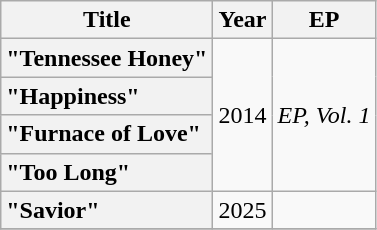<table class="wikitable plainrowheaders" style="text-align:center;">
<tr>
<th scope="col">Title</th>
<th scope="col">Year</th>
<th scope="col">EP</th>
</tr>
<tr>
<th scope="row"; style="text-align:left;">"Tennessee Honey"</th>
<td rowspan="4">2014</td>
<td rowspan="4"><em>EP, Vol. 1</em></td>
</tr>
<tr>
<th scope="row"; style="text-align:left;">"Happiness"</th>
</tr>
<tr>
<th scope="row"; style="text-align:left;">"Furnace of Love"</th>
</tr>
<tr>
<th scope="row"; style="text-align:left;">"Too Long"</th>
</tr>
<tr>
<th scope="row"; style="text-align:left;">"Savior"</th>
<td>2025</td>
<td></td>
</tr>
<tr>
</tr>
</table>
